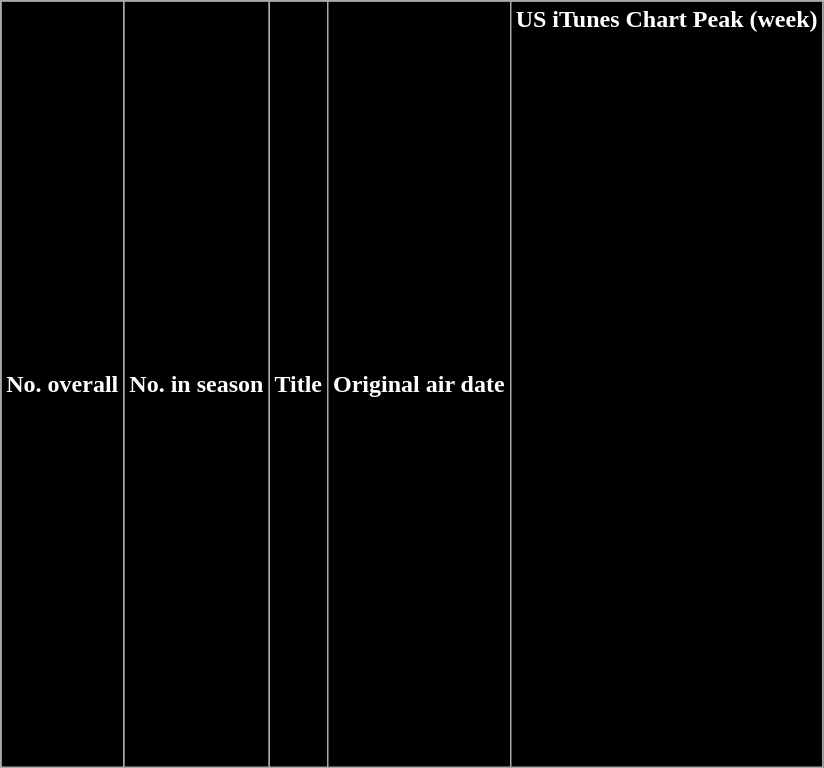<table class="wikitable plainrowheaders">
<tr style="color:white">
<th style="background-color: #000000;">No. overall</th>
<th style="background-color: #000000;">No. in season</th>
<th style="background-color: #000000;">Title</th>
<th style="background-color: #000000;">Original air date</th>
<th style="background-color: #000000;">US iTunes Chart Peak (week)<br><br><br><br><br><br><br><br><br><br><br><br><br><br><br><br><br><br><br><br><br><br><br><br><br><br><br><br>
</th>
</tr>
</table>
